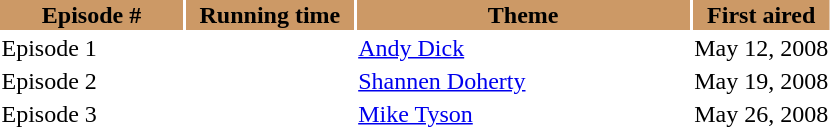<table class="toccolours">
<tr>
<th bgcolor=#cc9966>Episode #</th>
<th bgcolor=#cc9966>  Running time  </th>
<th bgcolor=#cc9966>Theme</th>
<th bgcolor=#cc9966>First aired</th>
</tr>
<tr>
<td style="width:120px">Episode 1</td>
<td></td>
<td style="width:220px"><a href='#'>Andy Dick</a></td>
<td>May 12, 2008</td>
</tr>
<tr>
<td>Episode 2</td>
<td></td>
<td><a href='#'>Shannen Doherty</a></td>
<td>May 19, 2008</td>
</tr>
<tr>
<td>Episode 3</td>
<td></td>
<td><a href='#'>Mike Tyson</a></td>
<td>May 26, 2008</td>
</tr>
</table>
